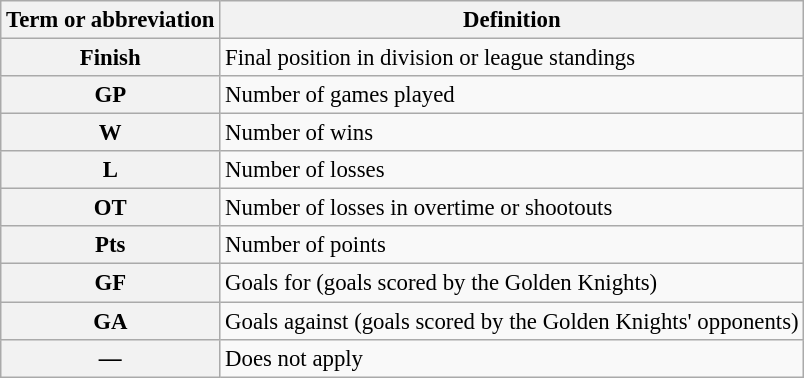<table class="wikitable" style="font-size:95%">
<tr>
<th scope="col">Term or abbreviation</th>
<th scope="col">Definition</th>
</tr>
<tr>
<th scope="row">Finish</th>
<td>Final position in division or league standings</td>
</tr>
<tr>
<th scope="row">GP</th>
<td>Number of games played</td>
</tr>
<tr>
<th scope="row">W</th>
<td>Number of wins</td>
</tr>
<tr>
<th scope="row">L</th>
<td>Number of losses</td>
</tr>
<tr>
<th scope="row">OT</th>
<td>Number of losses in overtime or shootouts</td>
</tr>
<tr>
<th scope="row">Pts</th>
<td>Number of points</td>
</tr>
<tr>
<th scope="row">GF</th>
<td>Goals for (goals scored by the Golden Knights)</td>
</tr>
<tr>
<th scope="row">GA</th>
<td>Goals against (goals scored by the Golden Knights' opponents)</td>
</tr>
<tr>
<th scope="row">—</th>
<td>Does not apply</td>
</tr>
</table>
